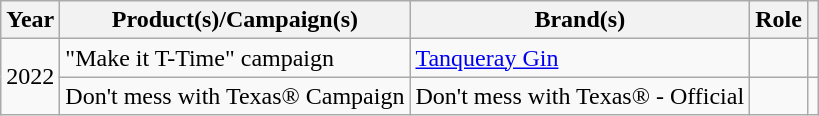<table class="wikitable">
<tr>
<th>Year</th>
<th>Product(s)/Campaign(s)</th>
<th>Brand(s)</th>
<th>Role</th>
<th></th>
</tr>
<tr>
<td rowspan="2">2022</td>
<td>"Make it T-Time" campaign</td>
<td><a href='#'>Tanqueray Gin</a></td>
<td></td>
<td></td>
</tr>
<tr>
<td>Don't mess with Texas® Campaign</td>
<td>Don't mess with Texas® - Official</td>
<td></td>
<td></td>
</tr>
</table>
